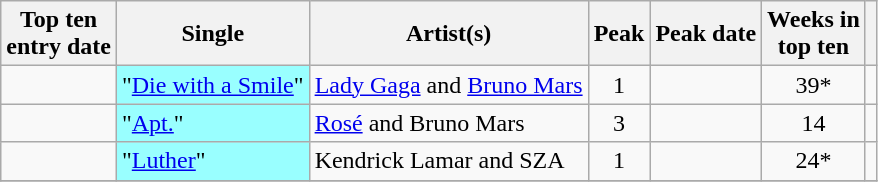<table class="wikitable sortable">
<tr>
<th>Top ten<br>entry date</th>
<th>Single</th>
<th>Artist(s)</th>
<th data-sort-type="number">Peak</th>
<th>Peak date</th>
<th data-sort-type="number">Weeks in<br>top ten</th>
<th></th>
</tr>
<tr>
<td></td>
<td style= "background:#9ff;">"<a href='#'>Die with a Smile</a>" </td>
<td><a href='#'>Lady Gaga</a> and <a href='#'>Bruno Mars</a></td>
<td style="text-align:center;">1</td>
<td></td>
<td style="text-align:center;">39*</td>
<td style="text-align: center;"></td>
</tr>
<tr>
<td></td>
<td style= "background:#9ff;">"<a href='#'>Apt.</a>" </td>
<td><a href='#'>Rosé</a> and Bruno Mars</td>
<td style="text-align:center;">3</td>
<td></td>
<td style="text-align:center;">14</td>
<td style="text-align: center;"></td>
</tr>
<tr>
<td></td>
<td style= "background:#9ff;">"<a href='#'>Luther</a>" </td>
<td>Kendrick Lamar and SZA</td>
<td style="text-align:center;">1</td>
<td></td>
<td style="text-align:center;">24*</td>
<td style="text-align: center;"></td>
</tr>
<tr>
</tr>
</table>
